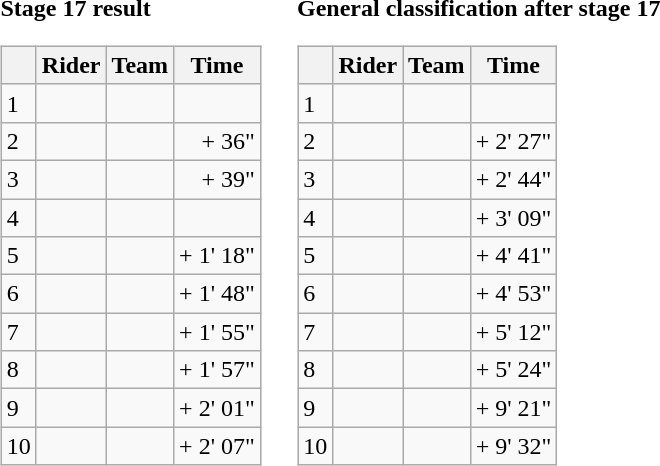<table>
<tr>
<td><strong>Stage 17 result</strong><br><table class="wikitable">
<tr>
<th></th>
<th>Rider</th>
<th>Team</th>
<th>Time</th>
</tr>
<tr>
<td>1</td>
<td></td>
<td></td>
<td align="right"></td>
</tr>
<tr>
<td>2</td>
<td></td>
<td></td>
<td align="right">+ 36"</td>
</tr>
<tr>
<td>3</td>
<td></td>
<td></td>
<td align="right">+ 39"</td>
</tr>
<tr>
<td>4</td>
<td></td>
<td></td>
<td align="right"></td>
</tr>
<tr>
<td>5</td>
<td></td>
<td></td>
<td align="right">+ 1' 18"</td>
</tr>
<tr>
<td>6</td>
<td></td>
<td></td>
<td align="right">+ 1' 48"</td>
</tr>
<tr>
<td>7</td>
<td></td>
<td></td>
<td align="right">+ 1' 55"</td>
</tr>
<tr>
<td>8</td>
<td></td>
<td></td>
<td align="right">+ 1' 57"</td>
</tr>
<tr>
<td>9</td>
<td></td>
<td></td>
<td align="right">+ 2' 01"</td>
</tr>
<tr>
<td>10</td>
<td></td>
<td></td>
<td align="right">+ 2' 07"</td>
</tr>
</table>
</td>
<td></td>
<td><strong>General classification after stage 17</strong><br><table class="wikitable">
<tr>
<th></th>
<th>Rider</th>
<th>Team</th>
<th>Time</th>
</tr>
<tr>
<td>1</td>
<td> </td>
<td></td>
<td align="right"></td>
</tr>
<tr>
<td>2</td>
<td></td>
<td></td>
<td align="right">+ 2' 27"</td>
</tr>
<tr>
<td>3</td>
<td> </td>
<td></td>
<td align="right">+ 2' 44"</td>
</tr>
<tr>
<td>4</td>
<td> </td>
<td></td>
<td align="right">+ 3' 09"</td>
</tr>
<tr>
<td>5</td>
<td></td>
<td></td>
<td align="right">+ 4' 41"</td>
</tr>
<tr>
<td>6</td>
<td></td>
<td></td>
<td align="right">+ 4' 53"</td>
</tr>
<tr>
<td>7</td>
<td></td>
<td></td>
<td align="right">+ 5' 12"</td>
</tr>
<tr>
<td>8</td>
<td></td>
<td></td>
<td align="right">+ 5' 24"</td>
</tr>
<tr>
<td>9</td>
<td></td>
<td></td>
<td align="right">+ 9' 21"</td>
</tr>
<tr>
<td>10</td>
<td></td>
<td></td>
<td align="right">+ 9' 32"</td>
</tr>
</table>
</td>
</tr>
</table>
